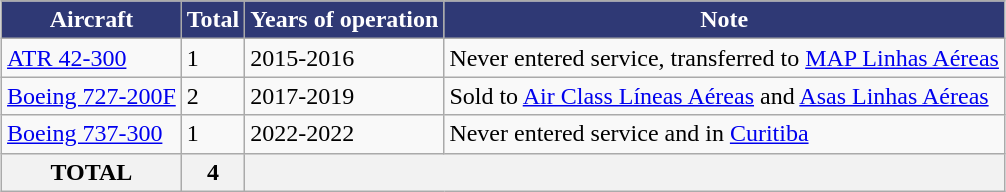<table class="wikitable" style="margin: 1em auto;">
<tr>
<th style="background:#2f3975; color:white;">Aircraft</th>
<th style="background:#2f3975; color:white;">Total</th>
<th style="background:#2f3975; color:white;">Years of operation</th>
<th style="background:#2f3975; color:white;">Note</th>
</tr>
<tr>
<td rowspan="1"><div><a href='#'>ATR 42-300</a></div></td>
<td rowspan="1"><div>1</div></td>
<td><div>2015-2016</div></td>
<td><div>Never entered service, transferred to <a href='#'>MAP Linhas Aéreas</a></div></td>
</tr>
<tr>
<td rowspan="1"><div><a href='#'>Boeing 727-200F</a></div></td>
<td rowspan="1"><div>2</div></td>
<td><div>2017-2019</div></td>
<td><div>Sold to <a href='#'>Air Class Líneas Aéreas</a> and <a href='#'>Asas Linhas Aéreas</a></div></td>
</tr>
<tr>
<td rowspan="1"><div><a href='#'>Boeing 737-300</a></div></td>
<td rowspan="1"><div>1</div></td>
<td><div>2022-2022</div></td>
<td><div>Never entered service and  in <a href='#'>Curitiba</a></div></td>
</tr>
<tr>
<th>TOTAL</th>
<th>4</th>
<th colspan="4"></th>
</tr>
</table>
